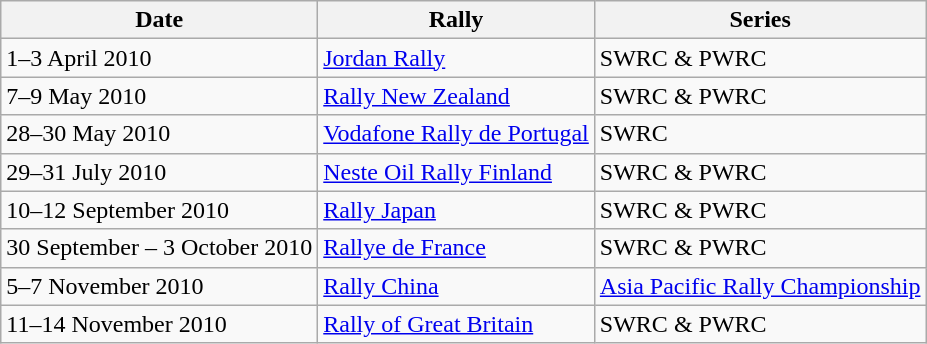<table class="wikitable">
<tr>
<th>Date</th>
<th>Rally</th>
<th>Series</th>
</tr>
<tr>
<td>1–3 April 2010</td>
<td><a href='#'>Jordan Rally</a></td>
<td>SWRC & PWRC</td>
</tr>
<tr>
<td>7–9 May 2010</td>
<td><a href='#'>Rally New Zealand</a></td>
<td>SWRC & PWRC</td>
</tr>
<tr>
<td>28–30 May 2010</td>
<td><a href='#'>Vodafone Rally de Portugal</a></td>
<td>SWRC</td>
</tr>
<tr>
<td>29–31 July 2010</td>
<td><a href='#'>Neste Oil Rally Finland</a></td>
<td>SWRC & PWRC</td>
</tr>
<tr>
<td>10–12 September 2010</td>
<td><a href='#'>Rally Japan</a></td>
<td>SWRC & PWRC</td>
</tr>
<tr>
<td>30 September – 3 October 2010</td>
<td><a href='#'>Rallye de France</a></td>
<td>SWRC & PWRC</td>
</tr>
<tr>
<td>5–7 November 2010</td>
<td><a href='#'>Rally China</a></td>
<td><a href='#'>Asia Pacific Rally Championship</a></td>
</tr>
<tr>
<td>11–14 November 2010</td>
<td><a href='#'>Rally of Great Britain</a></td>
<td>SWRC & PWRC</td>
</tr>
</table>
